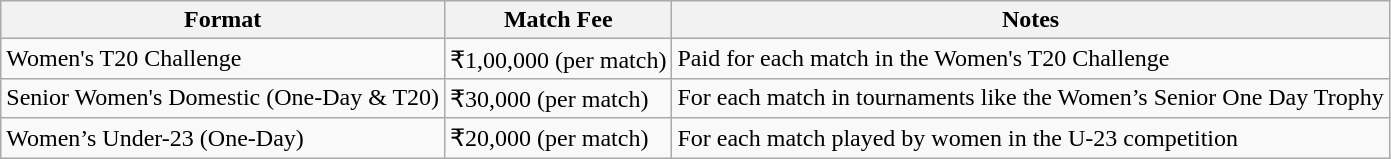<table class="wikitable">
<tr>
<th>Format</th>
<th>Match Fee</th>
<th>Notes</th>
</tr>
<tr>
<td>Women's T20 Challenge</td>
<td>₹1,00,000 (per match)</td>
<td>Paid for each match in the Women's T20 Challenge</td>
</tr>
<tr>
<td>Senior Women's Domestic (One-Day & T20)</td>
<td>₹30,000 (per match)</td>
<td>For each match in tournaments like the Women’s Senior One Day Trophy</td>
</tr>
<tr>
<td>Women’s Under-23 (One-Day)</td>
<td>₹20,000 (per match)</td>
<td>For each match played by women in the U-23 competition</td>
</tr>
</table>
